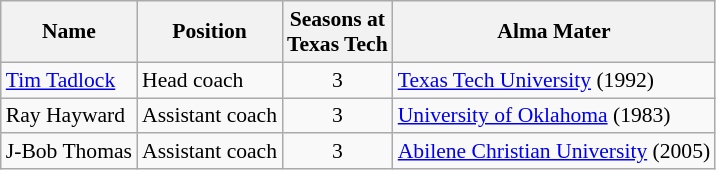<table class="wikitable" border="1" style="font-size:90%;">
<tr>
<th>Name</th>
<th>Position</th>
<th>Seasons at<br>Texas Tech</th>
<th>Alma Mater</th>
</tr>
<tr>
<td><a href='#'>Tim Tadlock</a></td>
<td>Head coach</td>
<td align=center>3</td>
<td><a href='#'>Texas Tech University</a> (1992)</td>
</tr>
<tr>
<td>Ray Hayward</td>
<td>Assistant coach</td>
<td align=center>3</td>
<td><a href='#'>University of Oklahoma</a> (1983)</td>
</tr>
<tr>
<td>J-Bob Thomas</td>
<td>Assistant coach</td>
<td align=center>3</td>
<td><a href='#'>Abilene Christian University</a> (2005)</td>
</tr>
</table>
